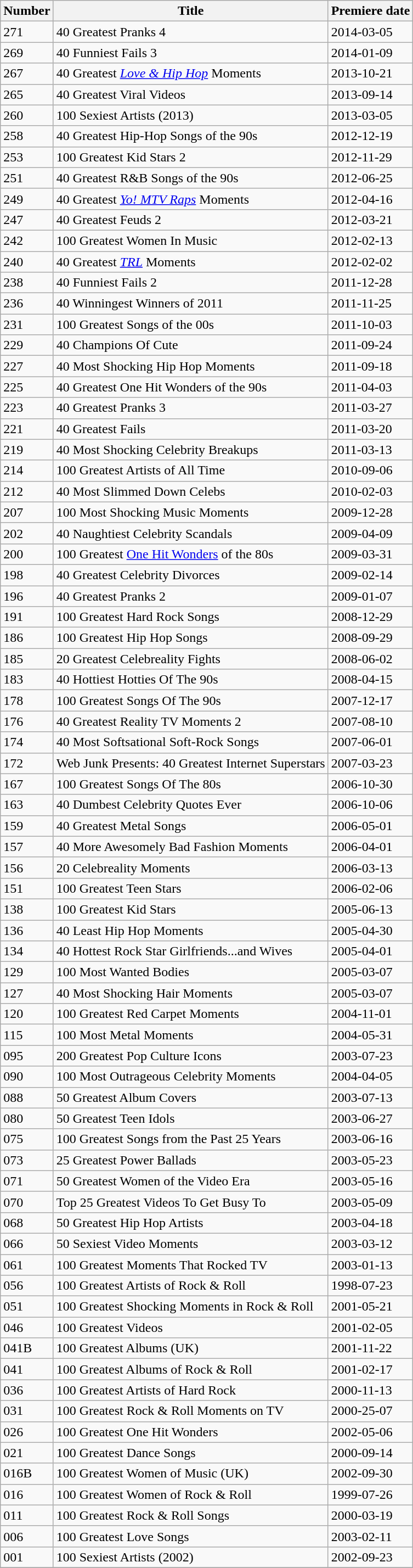<table class="wikitable" style="sortable" style="text-align: center">
<tr>
<th>Number</th>
<th>Title</th>
<th>Premiere date</th>
</tr>
<tr>
<td>271</td>
<td align="left">40 Greatest Pranks 4</td>
<td>2014-03-05</td>
</tr>
<tr>
<td>269</td>
<td align="left">40 Funniest Fails 3</td>
<td>2014-01-09</td>
</tr>
<tr>
<td>267</td>
<td align="left">40 Greatest <em><a href='#'>Love & Hip Hop</a></em> Moments</td>
<td>2013-10-21</td>
</tr>
<tr>
<td>265</td>
<td align="left">40 Greatest Viral Videos</td>
<td>2013-09-14</td>
</tr>
<tr>
<td>260</td>
<td align="left">100 Sexiest Artists (2013)</td>
<td>2013-03-05</td>
</tr>
<tr>
<td>258</td>
<td align="left">40 Greatest Hip-Hop Songs of the 90s</td>
<td>2012-12-19</td>
</tr>
<tr>
<td>253</td>
<td align="left">100 Greatest Kid Stars 2</td>
<td>2012-11-29</td>
</tr>
<tr>
<td>251</td>
<td align="left">40 Greatest R&B Songs of the 90s</td>
<td>2012-06-25</td>
</tr>
<tr>
<td>249</td>
<td align="left">40 Greatest <em><a href='#'>Yo! MTV Raps</a></em> Moments</td>
<td>2012-04-16</td>
</tr>
<tr>
<td>247</td>
<td align="left">40 Greatest Feuds 2</td>
<td>2012-03-21</td>
</tr>
<tr>
<td>242</td>
<td align="left">100 Greatest Women In Music</td>
<td>2012-02-13</td>
</tr>
<tr>
<td>240</td>
<td align="left">40 Greatest <em><a href='#'>TRL</a></em> Moments</td>
<td>2012-02-02</td>
</tr>
<tr>
<td>238</td>
<td align="left">40 Funniest Fails 2</td>
<td>2011-12-28</td>
</tr>
<tr>
<td>236</td>
<td align="left">40 Winningest Winners of 2011</td>
<td>2011-11-25</td>
</tr>
<tr>
<td>231</td>
<td align="left">100 Greatest Songs of the 00s</td>
<td>2011-10-03</td>
</tr>
<tr>
<td>229</td>
<td align="left">40 Champions Of Cute</td>
<td>2011-09-24</td>
</tr>
<tr>
<td>227</td>
<td align="left">40 Most Shocking Hip Hop Moments</td>
<td>2011-09-18</td>
</tr>
<tr>
<td>225</td>
<td align="left">40 Greatest One Hit Wonders of the 90s</td>
<td>2011-04-03</td>
</tr>
<tr>
<td>223</td>
<td align="left">40 Greatest Pranks 3</td>
<td>2011-03-27</td>
</tr>
<tr>
<td>221</td>
<td align="left">40 Greatest Fails</td>
<td>2011-03-20</td>
</tr>
<tr>
<td>219</td>
<td align="left">40 Most Shocking Celebrity Breakups</td>
<td>2011-03-13</td>
</tr>
<tr>
<td>214</td>
<td align="left">100 Greatest Artists of All Time</td>
<td>2010-09-06</td>
</tr>
<tr>
<td>212</td>
<td align="left">40 Most Slimmed Down Celebs</td>
<td>2010-02-03</td>
</tr>
<tr>
<td>207</td>
<td align="left">100 Most Shocking Music Moments</td>
<td>2009-12-28</td>
</tr>
<tr>
<td>202</td>
<td align="left">40 Naughtiest Celebrity Scandals</td>
<td>2009-04-09</td>
</tr>
<tr>
<td>200</td>
<td align="left">100 Greatest <a href='#'>One Hit Wonders</a> of the 80s</td>
<td>2009-03-31</td>
</tr>
<tr>
<td>198</td>
<td align="left">40 Greatest Celebrity Divorces</td>
<td>2009-02-14</td>
</tr>
<tr>
<td>196</td>
<td align="left">40 Greatest Pranks 2</td>
<td>2009-01-07</td>
</tr>
<tr>
<td>191</td>
<td align="left">100 Greatest Hard Rock Songs</td>
<td>2008-12-29</td>
</tr>
<tr>
<td>186</td>
<td align="left">100 Greatest Hip Hop Songs</td>
<td>2008-09-29</td>
</tr>
<tr>
<td>185</td>
<td align="left">20 Greatest Celebreality Fights</td>
<td>2008-06-02</td>
</tr>
<tr>
<td>183</td>
<td align="left">40 Hottiest Hotties Of The 90s</td>
<td>2008-04-15</td>
</tr>
<tr>
<td>178</td>
<td align="left">100 Greatest Songs Of The 90s</td>
<td>2007-12-17</td>
</tr>
<tr>
<td>176</td>
<td align="left">40 Greatest Reality TV Moments 2</td>
<td>2007-08-10</td>
</tr>
<tr>
<td>174</td>
<td align="left">40 Most Softsational Soft-Rock Songs</td>
<td>2007-06-01</td>
</tr>
<tr>
<td>172</td>
<td align="left">Web Junk Presents: 40 Greatest Internet Superstars</td>
<td>2007-03-23</td>
</tr>
<tr>
<td>167</td>
<td align="left">100 Greatest Songs Of The 80s</td>
<td>2006-10-30</td>
</tr>
<tr>
<td>163</td>
<td align="left">40 Dumbest Celebrity Quotes Ever</td>
<td>2006-10-06</td>
</tr>
<tr>
<td>159</td>
<td align="left">40 Greatest Metal Songs</td>
<td>2006-05-01</td>
</tr>
<tr>
<td>157</td>
<td align="left">40 More Awesomely Bad Fashion Moments</td>
<td>2006-04-01</td>
</tr>
<tr>
<td>156</td>
<td align="left">20 Celebreality Moments</td>
<td>2006-03-13</td>
</tr>
<tr>
<td>151</td>
<td align="left">100 Greatest Teen Stars</td>
<td>2006-02-06</td>
</tr>
<tr>
<td>138</td>
<td align="left">100 Greatest Kid Stars</td>
<td>2005-06-13</td>
</tr>
<tr>
<td>136</td>
<td align="left">40 Least Hip Hop Moments</td>
<td>2005-04-30</td>
</tr>
<tr>
<td>134</td>
<td align="left">40 Hottest Rock Star Girlfriends...and Wives</td>
<td>2005-04-01</td>
</tr>
<tr>
<td>129</td>
<td align="left">100 Most Wanted Bodies</td>
<td>2005-03-07</td>
</tr>
<tr>
<td>127</td>
<td align="left">40 Most Shocking Hair Moments</td>
<td>2005-03-07</td>
</tr>
<tr>
<td>120</td>
<td align="left">100 Greatest Red Carpet Moments</td>
<td>2004-11-01</td>
</tr>
<tr>
<td>115</td>
<td align="left">100 Most Metal Moments</td>
<td>2004-05-31</td>
</tr>
<tr>
<td>095</td>
<td align="left">200 Greatest Pop Culture Icons</td>
<td>2003-07-23</td>
</tr>
<tr>
<td>090</td>
<td align="left">100 Most Outrageous Celebrity Moments</td>
<td>2004-04-05</td>
</tr>
<tr>
<td>088</td>
<td align="left">50 Greatest Album Covers</td>
<td>2003-07-13</td>
</tr>
<tr>
<td>080</td>
<td align="left">50 Greatest Teen Idols</td>
<td>2003-06-27</td>
</tr>
<tr>
<td>075</td>
<td align="left">100 Greatest Songs from the Past 25 Years</td>
<td>2003-06-16</td>
</tr>
<tr>
<td>073</td>
<td align="left">25 Greatest Power Ballads</td>
<td>2003-05-23</td>
</tr>
<tr>
<td>071</td>
<td align="left">50 Greatest Women of the Video Era</td>
<td>2003-05-16</td>
</tr>
<tr>
<td>070</td>
<td align="left">Top 25 Greatest Videos To Get Busy To</td>
<td>2003-05-09</td>
</tr>
<tr>
<td>068</td>
<td align="left">50 Greatest Hip Hop Artists</td>
<td>2003-04-18</td>
</tr>
<tr>
<td>066</td>
<td align="left">50 Sexiest Video Moments</td>
<td>2003-03-12</td>
</tr>
<tr>
<td>061</td>
<td align="left">100 Greatest Moments That Rocked TV</td>
<td>2003-01-13</td>
</tr>
<tr>
<td>056</td>
<td align="left">100 Greatest Artists of Rock & Roll</td>
<td>1998-07-23</td>
</tr>
<tr>
<td>051</td>
<td align="left">100 Greatest Shocking Moments in Rock & Roll</td>
<td>2001-05-21</td>
</tr>
<tr>
<td>046</td>
<td align="left">100 Greatest Videos</td>
<td>2001-02-05</td>
</tr>
<tr>
<td>041B</td>
<td align="left">100 Greatest Albums (UK)</td>
<td>2001-11-22</td>
</tr>
<tr>
<td>041</td>
<td align="left">100 Greatest Albums of Rock & Roll</td>
<td>2001-02-17</td>
</tr>
<tr>
<td>036</td>
<td align="left">100 Greatest Artists of Hard Rock</td>
<td>2000-11-13</td>
</tr>
<tr>
<td>031</td>
<td align="left">100 Greatest Rock & Roll Moments on TV</td>
<td>2000-25-07</td>
</tr>
<tr>
<td>026</td>
<td align="left">100 Greatest One Hit Wonders</td>
<td>2002-05-06</td>
</tr>
<tr>
<td>021</td>
<td align="left">100 Greatest Dance Songs</td>
<td>2000-09-14</td>
</tr>
<tr>
<td>016B</td>
<td align="left">100 Greatest Women of Music (UK)</td>
<td>2002-09-30</td>
</tr>
<tr>
<td>016</td>
<td align="left">100 Greatest Women of Rock & Roll</td>
<td>1999-07-26</td>
</tr>
<tr>
<td>011</td>
<td align="left">100 Greatest Rock & Roll Songs</td>
<td>2000-03-19</td>
</tr>
<tr>
<td>006</td>
<td align="left">100 Greatest Love Songs</td>
<td>2003-02-11</td>
</tr>
<tr>
<td>001</td>
<td align="left">100 Sexiest Artists (2002)</td>
<td>2002-09-23</td>
</tr>
<tr>
</tr>
</table>
